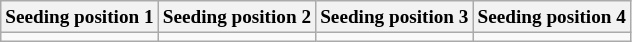<table class="wikitable" style="font-size:80%">
<tr>
<th width=25%>Seeding position 1</th>
<th width=25%>Seeding position 2</th>
<th width=25%>Seeding position 3</th>
<th width=25%>Seeding position 4</th>
</tr>
<tr>
<td valign=top></td>
<td valign=top></td>
<td valign=top></td>
<td valign=top></td>
</tr>
</table>
